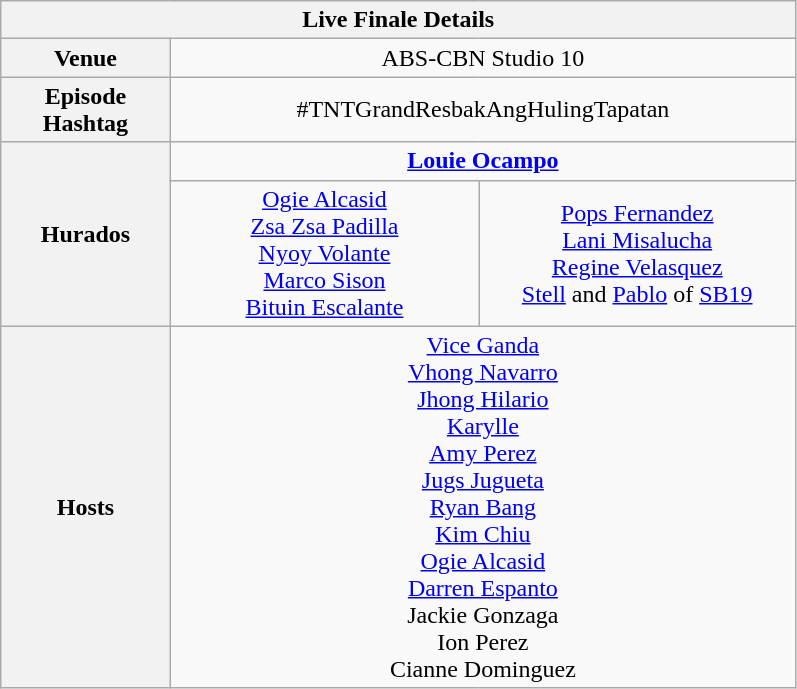<table class="wikitable  mw-collapsible" style="font-size:100%; width:42%">
<tr>
<th colspan="3">Live Finale Details</th>
</tr>
<tr>
<th width="12%">Venue</th>
<td colspan="2" align="center" width="30%">ABS-CBN Studio 10</td>
</tr>
<tr>
<th>Episode Hashtag</th>
<td colspan="2" align="center">#TNTGrandResbakAngHulingTapatan</td>
</tr>
<tr>
<th rowspan="2">Hurados</th>
<td colspan="2" align="center"><strong><a href='#'>Louie Ocampo</a></strong></td>
</tr>
<tr>
<td align="center" width="21%"><a href='#'>Ogie Alcasid</a><br><a href='#'>Zsa Zsa Padilla</a><br><a href='#'>Nyoy Volante</a><br><a href='#'>Marco Sison</a><br><a href='#'>Bituin Escalante</a></td>
<td align="center" width="21%"><a href='#'>Pops Fernandez</a><br><a href='#'>Lani Misalucha</a><br><a href='#'>Regine Velasquez</a><br><a href='#'>Stell</a> and <a href='#'>Pablo</a> of <a href='#'>SB19</a></td>
</tr>
<tr>
<th>Hosts</th>
<td colspan="2" align="center"><a href='#'>Vice Ganda</a><br><a href='#'>Vhong Navarro</a><br><a href='#'>Jhong Hilario</a><br><a href='#'>Karylle</a><br><a href='#'>Amy Perez</a><br><a href='#'>Jugs Jugueta</a><br><a href='#'>Ryan Bang</a><br><a href='#'>Kim Chiu</a><br><a href='#'>Ogie Alcasid</a><br><a href='#'>Darren Espanto</a><br>Jackie Gonzaga<br>Ion Perez<br>Cianne Dominguez</td>
</tr>
</table>
